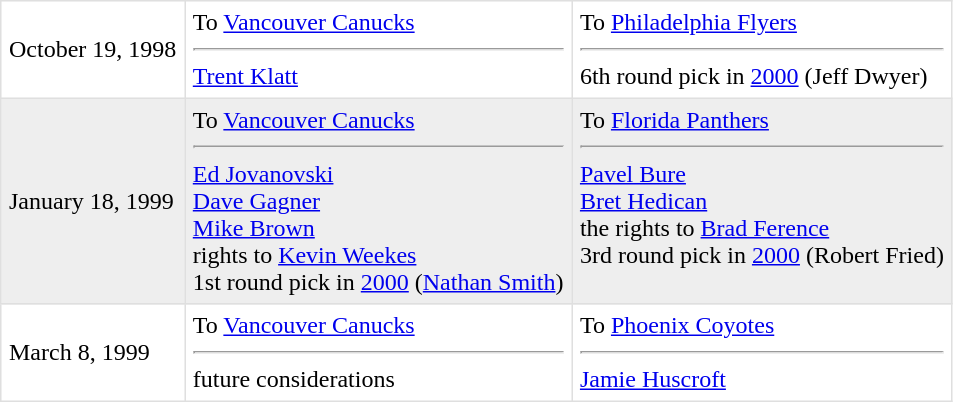<table border=1 style="border-collapse:collapse" bordercolor="#DFDFDF"  cellpadding="5">
<tr>
<td>October 19, 1998</td>
<td valign="top">To <a href='#'>Vancouver Canucks</a> <hr> <a href='#'>Trent Klatt</a></td>
<td valign="top">To <a href='#'>Philadelphia Flyers</a> <hr> 6th round pick in <a href='#'>2000</a> (Jeff Dwyer)</td>
</tr>
<tr |- bgcolor="#eeeeee">
<td>January 18, 1999</td>
<td valign="top">To <a href='#'>Vancouver Canucks</a> <hr> <a href='#'>Ed Jovanovski</a><br><a href='#'>Dave Gagner</a><br><a href='#'>Mike Brown</a><br>rights to <a href='#'>Kevin Weekes</a><br>1st round pick in <a href='#'>2000</a> (<a href='#'>Nathan Smith</a>)</td>
<td valign="top">To <a href='#'>Florida Panthers</a> <hr> <a href='#'>Pavel Bure</a><br><a href='#'>Bret Hedican</a><br>the rights to <a href='#'>Brad Ference</a><br>3rd round pick in <a href='#'>2000</a> (Robert Fried)</td>
</tr>
<tr>
<td>March 8, 1999</td>
<td valign="top">To <a href='#'>Vancouver Canucks</a> <hr> future considerations</td>
<td valign="top">To <a href='#'>Phoenix Coyotes</a> <hr> <a href='#'>Jamie Huscroft</a></td>
</tr>
</table>
